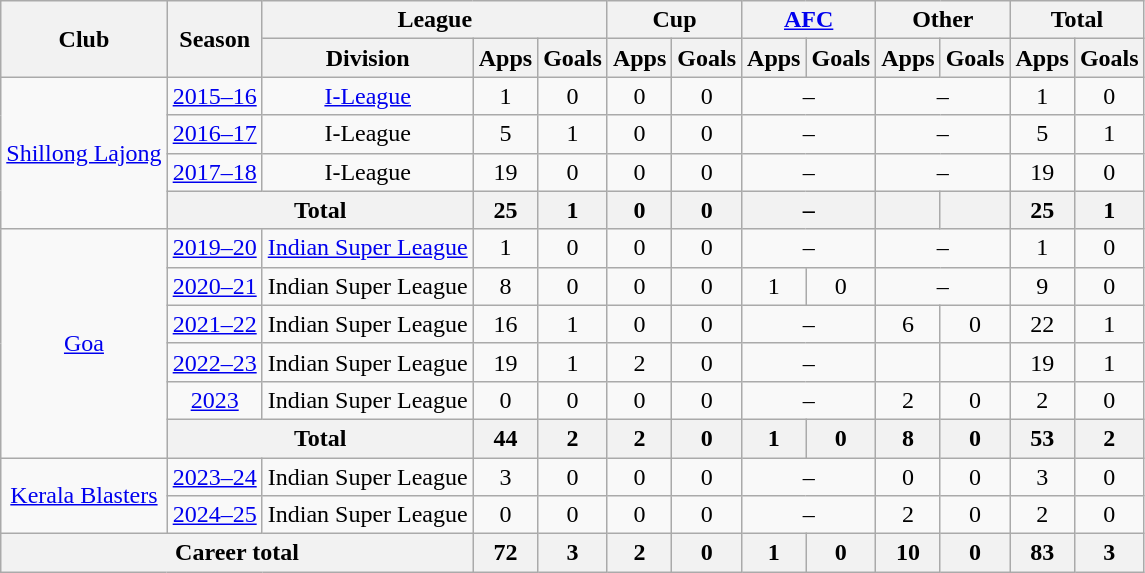<table class="wikitable" style="text-align: center;">
<tr>
<th rowspan="2">Club</th>
<th rowspan="2">Season</th>
<th colspan="3">League</th>
<th colspan="2">Cup</th>
<th colspan="2"><a href='#'>AFC</a></th>
<th colspan="2">Other</th>
<th colspan="2">Total</th>
</tr>
<tr>
<th>Division</th>
<th>Apps</th>
<th>Goals</th>
<th>Apps</th>
<th>Goals</th>
<th>Apps</th>
<th>Goals</th>
<th>Apps</th>
<th>Goals</th>
<th>Apps</th>
<th>Goals</th>
</tr>
<tr>
<td rowspan="4"><a href='#'>Shillong Lajong</a></td>
<td><a href='#'>2015–16</a></td>
<td><a href='#'>I-League</a></td>
<td>1</td>
<td>0</td>
<td>0</td>
<td>0</td>
<td colspan="2">–</td>
<td colspan="2">–</td>
<td>1</td>
<td>0</td>
</tr>
<tr>
<td><a href='#'>2016–17</a></td>
<td>I-League</td>
<td>5</td>
<td>1</td>
<td>0</td>
<td>0</td>
<td colspan="2">–</td>
<td colspan="2">–</td>
<td>5</td>
<td>1</td>
</tr>
<tr>
<td><a href='#'>2017–18</a></td>
<td>I-League</td>
<td>19</td>
<td>0</td>
<td>0</td>
<td>0</td>
<td colspan="2">–</td>
<td colspan="2">–</td>
<td>19</td>
<td>0</td>
</tr>
<tr>
<th colspan="2">Total</th>
<th>25</th>
<th>1</th>
<th>0</th>
<th>0</th>
<th colspan="2">–</th>
<th></th>
<th></th>
<th>25</th>
<th>1</th>
</tr>
<tr>
<td rowspan="6"><a href='#'>Goa</a></td>
<td><a href='#'>2019–20</a></td>
<td><a href='#'>Indian Super League</a></td>
<td>1</td>
<td>0</td>
<td>0</td>
<td>0</td>
<td colspan="2">–</td>
<td colspan="2">–</td>
<td>1</td>
<td>0</td>
</tr>
<tr>
<td><a href='#'>2020–21</a></td>
<td>Indian Super League</td>
<td>8</td>
<td>0</td>
<td>0</td>
<td>0</td>
<td>1</td>
<td>0</td>
<td colspan="2">–</td>
<td>9</td>
<td>0</td>
</tr>
<tr>
<td><a href='#'>2021–22</a></td>
<td>Indian Super League</td>
<td>16</td>
<td>1</td>
<td>0</td>
<td>0</td>
<td colspan="2">–</td>
<td>6</td>
<td>0</td>
<td>22</td>
<td>1</td>
</tr>
<tr>
<td><a href='#'>2022–23</a></td>
<td>Indian Super League</td>
<td>19</td>
<td>1</td>
<td>2</td>
<td>0</td>
<td colspan="2">–</td>
<td></td>
<td></td>
<td>19</td>
<td>1</td>
</tr>
<tr>
<td><a href='#'>2023</a></td>
<td>Indian Super League</td>
<td>0</td>
<td>0</td>
<td>0</td>
<td>0</td>
<td colspan="2">–</td>
<td>2</td>
<td>0</td>
<td>2</td>
<td>0</td>
</tr>
<tr>
<th colspan="2">Total</th>
<th>44</th>
<th>2</th>
<th>2</th>
<th>0</th>
<th>1</th>
<th>0</th>
<th>8</th>
<th>0</th>
<th>53</th>
<th>2</th>
</tr>
<tr>
<td rowspan="2"><a href='#'>Kerala Blasters</a></td>
<td><a href='#'>2023–24</a></td>
<td>Indian Super League</td>
<td>3</td>
<td>0</td>
<td>0</td>
<td>0</td>
<td colspan="2">–</td>
<td>0</td>
<td>0</td>
<td>3</td>
<td>0</td>
</tr>
<tr>
<td><a href='#'>2024–25</a></td>
<td>Indian Super League</td>
<td>0</td>
<td>0</td>
<td>0</td>
<td>0</td>
<td colspan="2">–</td>
<td>2</td>
<td>0</td>
<td>2</td>
<td>0</td>
</tr>
<tr>
<th colspan="3">Career total</th>
<th>72</th>
<th>3</th>
<th>2</th>
<th>0</th>
<th>1</th>
<th>0</th>
<th>10</th>
<th>0</th>
<th>83</th>
<th>3</th>
</tr>
</table>
